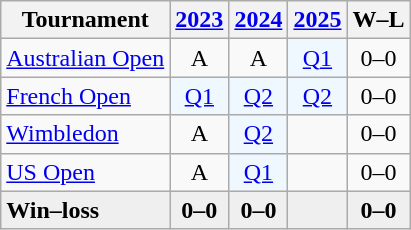<table class="wikitable" style=text-align:center>
<tr>
<th>Tournament</th>
<th><a href='#'>2023</a></th>
<th><a href='#'>2024</a></th>
<th><a href='#'>2025</a></th>
<th>W–L</th>
</tr>
<tr>
<td align=left><a href='#'>Australian Open</a></td>
<td>A</td>
<td>A</td>
<td bgcolor=f0f8ff><a href='#'>Q1</a></td>
<td>0–0</td>
</tr>
<tr>
<td align=left><a href='#'>French Open</a></td>
<td bgcolor=f0f8ff><a href='#'>Q1</a></td>
<td bgcolor=f0f8ff><a href='#'>Q2</a></td>
<td bgcolor=f0f8ff><a href='#'>Q2</a></td>
<td>0–0</td>
</tr>
<tr>
<td align=left><a href='#'>Wimbledon</a></td>
<td>A</td>
<td bgcolor=f0f8ff><a href='#'>Q2</a></td>
<td></td>
<td>0–0</td>
</tr>
<tr>
<td align=left><a href='#'>US Open</a></td>
<td>A</td>
<td bgcolor=f0f8ff><a href='#'>Q1</a></td>
<td></td>
<td>0–0</td>
</tr>
<tr style=background:#efefef;font-weight:bold>
<td align=left>Win–loss</td>
<td>0–0</td>
<td>0–0</td>
<td></td>
<td>0–0</td>
</tr>
</table>
